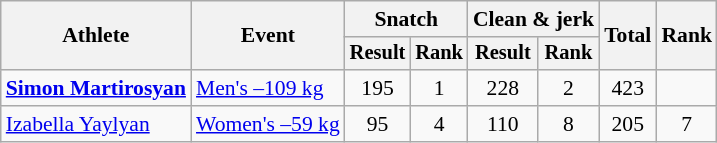<table class="wikitable" style="font-size:90%">
<tr>
<th rowspan="2">Athlete</th>
<th rowspan="2">Event</th>
<th colspan="2">Snatch</th>
<th colspan="2">Clean & jerk</th>
<th rowspan="2">Total</th>
<th rowspan="2">Rank</th>
</tr>
<tr style="font-size:95%">
<th>Result</th>
<th>Rank</th>
<th>Result</th>
<th>Rank</th>
</tr>
<tr align=center>
<td align=left><strong><a href='#'>Simon Martirosyan</a></strong></td>
<td align=left><a href='#'>Men's –109 kg</a></td>
<td>195</td>
<td>1</td>
<td>228</td>
<td>2</td>
<td>423</td>
<td></td>
</tr>
<tr align=center>
<td align=left><a href='#'>Izabella Yaylyan</a></td>
<td align=left><a href='#'>Women's –59 kg</a></td>
<td>95</td>
<td>4</td>
<td>110</td>
<td>8</td>
<td>205</td>
<td>7</td>
</tr>
</table>
